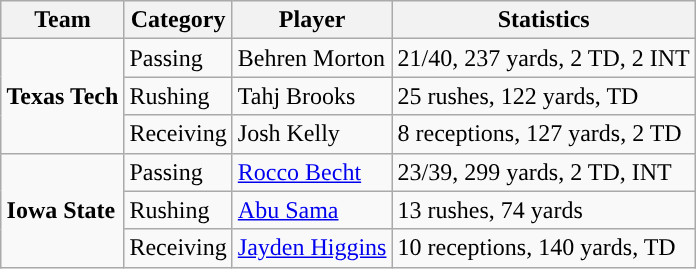<table class="wikitable" style="float: right;">
<tr>
<th>Team</th>
<th>Category</th>
<th>Player</th>
<th>Statistics</th>
</tr>
<tr>
<td rowspan=3><strong>Texas Tech</strong></td>
<td>Passing</td>
<td>Behren Morton</td>
<td>21/40, 237 yards, 2 TD, 2 INT</td>
</tr>
<tr>
<td>Rushing</td>
<td>Tahj Brooks</td>
<td>25 rushes, 122 yards, TD</td>
</tr>
<tr>
<td>Receiving</td>
<td>Josh Kelly</td>
<td>8 receptions, 127 yards, 2 TD</td>
</tr>
<tr>
<td rowspan=3><strong>Iowa State</strong></td>
<td>Passing</td>
<td><a href='#'>Rocco Becht</a></td>
<td>23/39, 299 yards, 2 TD, INT</td>
</tr>
<tr>
<td>Rushing</td>
<td><a href='#'>Abu Sama</a></td>
<td>13 rushes, 74 yards</td>
</tr>
<tr>
<td>Receiving</td>
<td><a href='#'>Jayden Higgins</a></td>
<td>10 receptions, 140 yards, TD</td>
</tr>
</table>
